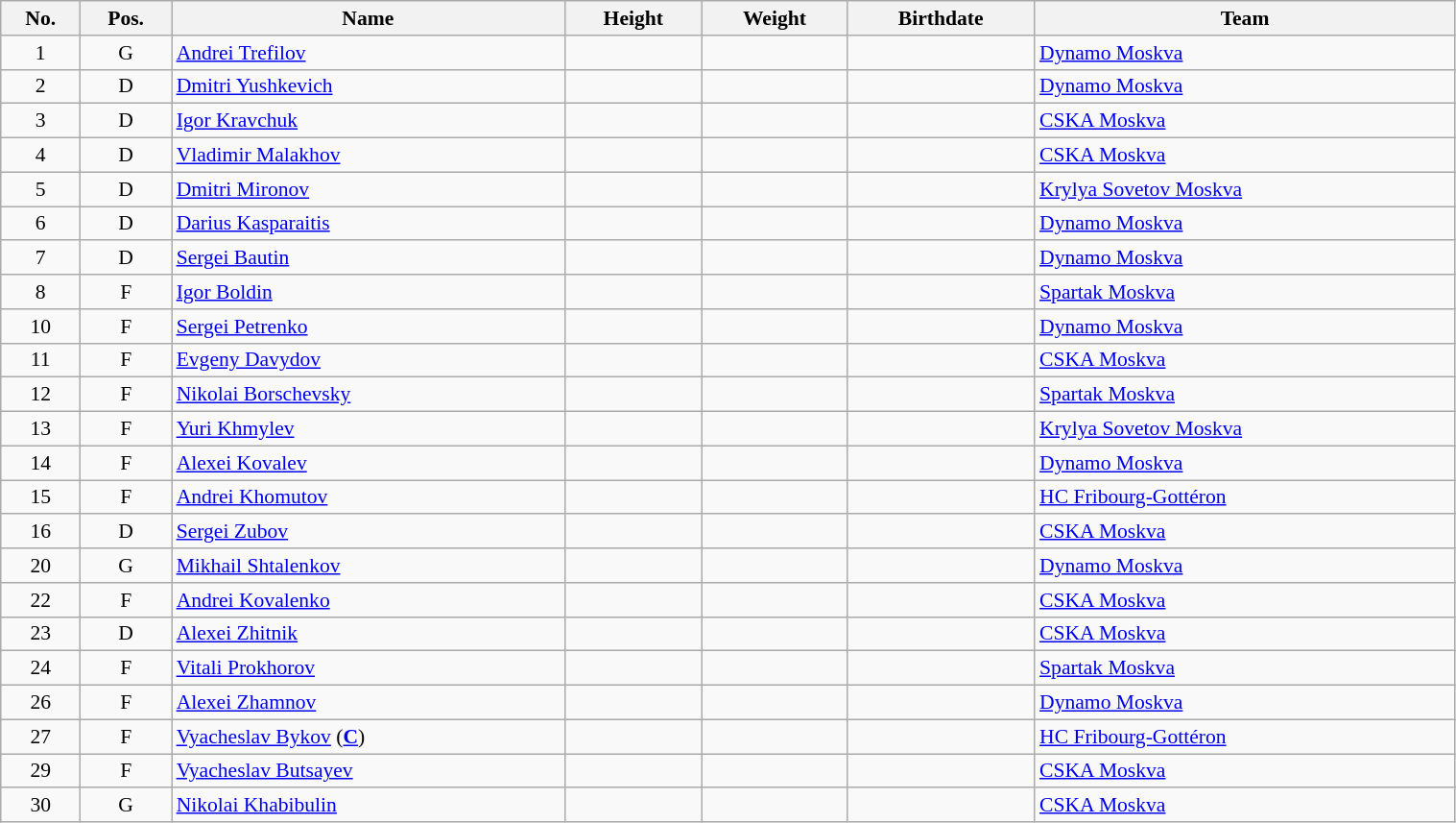<table class="wikitable sortable" width="80%" style="font-size: 90%; text-align: center;">
<tr>
<th>No.</th>
<th>Pos.</th>
<th>Name</th>
<th>Height</th>
<th>Weight</th>
<th>Birthdate</th>
<th>Team</th>
</tr>
<tr>
<td>1</td>
<td>G</td>
<td style="text-align:left;"> <a href='#'>Andrei Trefilov</a></td>
<td></td>
<td></td>
<td style="text-align:right;"></td>
<td style="text-align:left;"> <a href='#'>Dynamo Moskva</a></td>
</tr>
<tr>
<td>2</td>
<td>D</td>
<td style="text-align:left;"> <a href='#'>Dmitri Yushkevich</a></td>
<td></td>
<td></td>
<td style="text-align:right;"></td>
<td style="text-align:left;"> <a href='#'>Dynamo Moskva</a></td>
</tr>
<tr>
<td>3</td>
<td>D</td>
<td style="text-align:left;"> <a href='#'>Igor Kravchuk</a></td>
<td></td>
<td></td>
<td style="text-align:right;"></td>
<td style="text-align:left;"> <a href='#'>CSKA Moskva</a></td>
</tr>
<tr>
<td>4</td>
<td>D</td>
<td style="text-align:left;"> <a href='#'>Vladimir Malakhov</a></td>
<td></td>
<td></td>
<td style="text-align:right;"></td>
<td style="text-align:left;"> <a href='#'>CSKA Moskva</a></td>
</tr>
<tr>
<td>5</td>
<td>D</td>
<td style="text-align:left;"> <a href='#'>Dmitri Mironov</a></td>
<td></td>
<td></td>
<td style="text-align:right;"></td>
<td style="text-align:left;"> <a href='#'>Krylya Sovetov Moskva</a></td>
</tr>
<tr>
<td>6</td>
<td>D</td>
<td style="text-align:left;"> <a href='#'>Darius Kasparaitis</a></td>
<td></td>
<td></td>
<td style="text-align:right;"></td>
<td style="text-align:left;"> <a href='#'>Dynamo Moskva</a></td>
</tr>
<tr>
<td>7</td>
<td>D</td>
<td style="text-align:left;"> <a href='#'>Sergei Bautin</a></td>
<td></td>
<td></td>
<td style="text-align:right;"></td>
<td style="text-align:left;"> <a href='#'>Dynamo Moskva</a></td>
</tr>
<tr>
<td>8</td>
<td>F</td>
<td style="text-align:left;"> <a href='#'>Igor Boldin</a></td>
<td></td>
<td></td>
<td style="text-align:right;"></td>
<td style="text-align:left;"> <a href='#'>Spartak Moskva</a></td>
</tr>
<tr>
<td>10</td>
<td>F</td>
<td style="text-align:left;"> <a href='#'>Sergei Petrenko</a></td>
<td></td>
<td></td>
<td style="text-align:right;"></td>
<td style="text-align:left;"> <a href='#'>Dynamo Moskva</a></td>
</tr>
<tr>
<td>11</td>
<td>F</td>
<td style="text-align:left;"> <a href='#'>Evgeny Davydov</a></td>
<td></td>
<td></td>
<td style="text-align:right;"></td>
<td style="text-align:left;"> <a href='#'>CSKA Moskva</a></td>
</tr>
<tr>
<td>12</td>
<td>F</td>
<td style="text-align:left;"> <a href='#'>Nikolai Borschevsky</a></td>
<td></td>
<td></td>
<td style="text-align:right;"></td>
<td style="text-align:left;"> <a href='#'>Spartak Moskva</a></td>
</tr>
<tr>
<td>13</td>
<td>F</td>
<td style="text-align:left;"> <a href='#'>Yuri Khmylev</a></td>
<td></td>
<td></td>
<td style="text-align:right;"></td>
<td style="text-align:left;"> <a href='#'>Krylya Sovetov Moskva</a></td>
</tr>
<tr>
<td>14</td>
<td>F</td>
<td style="text-align:left;"> <a href='#'>Alexei Kovalev</a></td>
<td></td>
<td></td>
<td style="text-align:right;"></td>
<td style="text-align:left;"> <a href='#'>Dynamo Moskva</a></td>
</tr>
<tr>
<td>15</td>
<td>F</td>
<td style="text-align:left;"> <a href='#'>Andrei Khomutov</a></td>
<td></td>
<td></td>
<td style="text-align:right;"></td>
<td style="text-align:left;"> <a href='#'>HC Fribourg-Gottéron</a></td>
</tr>
<tr>
<td>16</td>
<td>D</td>
<td style="text-align:left;"> <a href='#'>Sergei Zubov</a></td>
<td></td>
<td></td>
<td style="text-align:right;"></td>
<td style="text-align:left;"> <a href='#'>CSKA Moskva</a></td>
</tr>
<tr>
<td>20</td>
<td>G</td>
<td style="text-align:left;"> <a href='#'>Mikhail Shtalenkov</a></td>
<td></td>
<td></td>
<td style="text-align:right;"></td>
<td style="text-align:left;"> <a href='#'>Dynamo Moskva</a></td>
</tr>
<tr>
<td>22</td>
<td>F</td>
<td style="text-align:left;"> <a href='#'>Andrei Kovalenko</a></td>
<td></td>
<td></td>
<td style="text-align:right;"></td>
<td style="text-align:left;"> <a href='#'>CSKA Moskva</a></td>
</tr>
<tr>
<td>23</td>
<td>D</td>
<td style="text-align:left;"> <a href='#'>Alexei Zhitnik</a></td>
<td></td>
<td></td>
<td style="text-align:right;"></td>
<td style="text-align:left;"> <a href='#'>CSKA Moskva</a></td>
</tr>
<tr>
<td>24</td>
<td>F</td>
<td style="text-align:left;"> <a href='#'>Vitali Prokhorov</a></td>
<td></td>
<td></td>
<td style="text-align:right;"></td>
<td style="text-align:left;"> <a href='#'>Spartak Moskva</a></td>
</tr>
<tr>
<td>26</td>
<td>F</td>
<td style="text-align:left;"> <a href='#'>Alexei Zhamnov</a></td>
<td></td>
<td></td>
<td style="text-align:right;"></td>
<td style="text-align:left;"> <a href='#'>Dynamo Moskva</a></td>
</tr>
<tr>
<td>27</td>
<td>F</td>
<td style="text-align:left;"> <a href='#'>Vyacheslav Bykov</a> (<strong><a href='#'>C</a></strong>)</td>
<td></td>
<td></td>
<td style="text-align:right;"></td>
<td style="text-align:left;"> <a href='#'>HC Fribourg-Gottéron</a></td>
</tr>
<tr>
<td>29</td>
<td>F</td>
<td style="text-align:left;"> <a href='#'>Vyacheslav Butsayev</a></td>
<td></td>
<td></td>
<td style="text-align:right;"></td>
<td style="text-align:left;"> <a href='#'>CSKA Moskva</a></td>
</tr>
<tr>
<td>30</td>
<td>G</td>
<td style="text-align:left;"> <a href='#'>Nikolai Khabibulin</a></td>
<td></td>
<td></td>
<td style="text-align:right;"></td>
<td style="text-align:left;"> <a href='#'>CSKA Moskva</a></td>
</tr>
</table>
